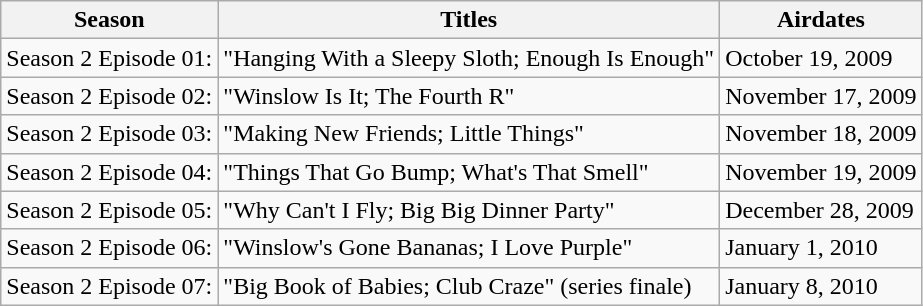<table class="wikitable collapsible sortable">
<tr>
<th>Season</th>
<th>Titles</th>
<th>Airdates</th>
</tr>
<tr>
<td>Season 2 Episode 01:</td>
<td>"Hanging With a Sleepy Sloth; Enough Is Enough"</td>
<td>October 19, 2009</td>
</tr>
<tr>
<td>Season 2 Episode 02:</td>
<td>"Winslow Is It; The Fourth R"</td>
<td>November 17, 2009</td>
</tr>
<tr>
<td>Season 2 Episode 03:</td>
<td>"Making New Friends; Little Things"</td>
<td>November 18, 2009</td>
</tr>
<tr>
<td>Season 2 Episode 04:</td>
<td>"Things That Go Bump; What's That Smell"</td>
<td>November 19, 2009</td>
</tr>
<tr>
<td>Season 2 Episode 05:</td>
<td>"Why Can't I Fly; Big Big Dinner Party"</td>
<td>December 28, 2009</td>
</tr>
<tr>
<td>Season 2 Episode 06:</td>
<td>"Winslow's Gone Bananas; I Love Purple"</td>
<td>January 1, 2010</td>
</tr>
<tr>
<td>Season 2 Episode 07:</td>
<td>"Big Book of Babies; Club Craze" (series finale)</td>
<td>January 8, 2010</td>
</tr>
</table>
